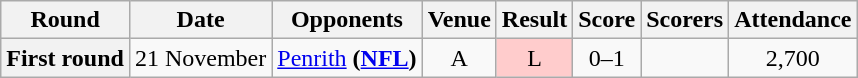<table class="wikitable" style="text-align:center">
<tr>
<th>Round</th>
<th>Date</th>
<th>Opponents</th>
<th>Venue</th>
<th>Result</th>
<th>Score</th>
<th>Scorers</th>
<th>Attendance</th>
</tr>
<tr>
<th>First round</th>
<td>21 November</td>
<td><a href='#'>Penrith</a> <strong>(<a href='#'>NFL</a>)</strong></td>
<td>A</td>
<td style="background-color:#FFCCCC">L</td>
<td>0–1</td>
<td align="left"></td>
<td>2,700</td>
</tr>
</table>
